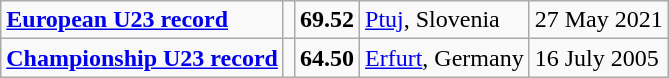<table class="wikitable">
<tr>
<td><strong><a href='#'>European U23 record</a></strong></td>
<td></td>
<td><strong>69.52</strong></td>
<td><a href='#'>Ptuj</a>, Slovenia</td>
<td>27 May 2021</td>
</tr>
<tr>
<td><strong><a href='#'>Championship U23 record</a></strong></td>
<td></td>
<td><strong>64.50</strong></td>
<td><a href='#'>Erfurt</a>, Germany</td>
<td>16 July 2005</td>
</tr>
</table>
